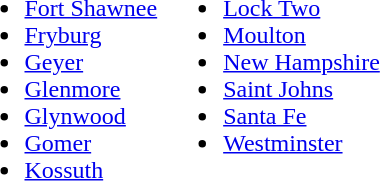<table>
<tr ---- valign="top">
<td><br><ul><li><a href='#'>Fort Shawnee</a></li><li><a href='#'>Fryburg</a></li><li><a href='#'>Geyer</a></li><li><a href='#'>Glenmore</a></li><li><a href='#'>Glynwood</a></li><li><a href='#'>Gomer</a></li><li><a href='#'>Kossuth</a></li></ul></td>
<td><br><ul><li><a href='#'>Lock Two</a></li><li><a href='#'>Moulton</a></li><li><a href='#'>New Hampshire</a></li><li><a href='#'>Saint Johns</a></li><li><a href='#'>Santa Fe</a></li><li><a href='#'>Westminster</a></li></ul></td>
</tr>
</table>
